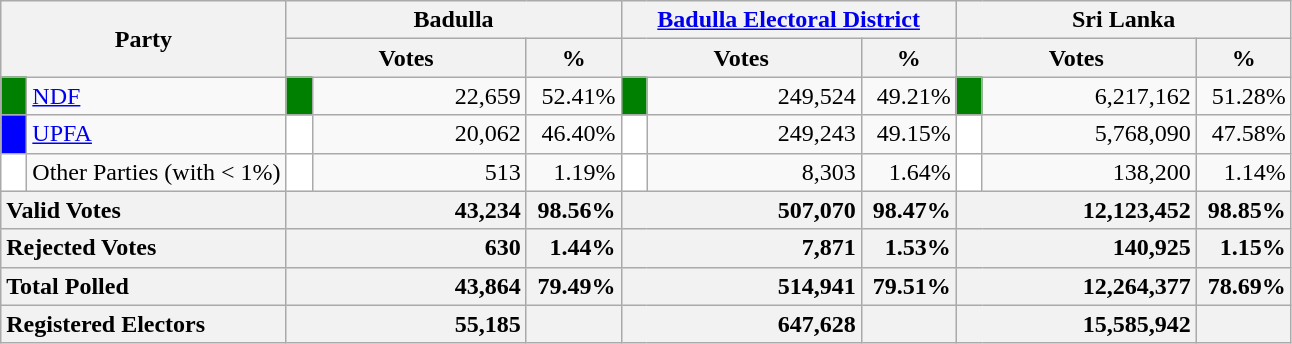<table class="wikitable">
<tr>
<th colspan="2" width="144px"rowspan="2">Party</th>
<th colspan="3" width="216px">Badulla</th>
<th colspan="3" width="216px"><a href='#'>Badulla Electoral District</a></th>
<th colspan="3" width="216px">Sri Lanka</th>
</tr>
<tr>
<th colspan="2" width="144px">Votes</th>
<th>%</th>
<th colspan="2" width="144px">Votes</th>
<th>%</th>
<th colspan="2" width="144px">Votes</th>
<th>%</th>
</tr>
<tr>
<td style="background-color:green;" width="10px"></td>
<td style="text-align:left;"><a href='#'>NDF</a></td>
<td style="background-color:green;" width="10px"></td>
<td style="text-align:right;">22,659</td>
<td style="text-align:right;">52.41%</td>
<td style="background-color:green;" width="10px"></td>
<td style="text-align:right;">249,524</td>
<td style="text-align:right;">49.21%</td>
<td style="background-color:green;" width="10px"></td>
<td style="text-align:right;">6,217,162</td>
<td style="text-align:right;">51.28%</td>
</tr>
<tr>
<td style="background-color:blue;" width="10px"></td>
<td style="text-align:left;"><a href='#'>UPFA</a></td>
<td style="background-color:white;" width="10px"></td>
<td style="text-align:right;">20,062</td>
<td style="text-align:right;">46.40%</td>
<td style="background-color:white;" width="10px"></td>
<td style="text-align:right;">249,243</td>
<td style="text-align:right;">49.15%</td>
<td style="background-color:white;" width="10px"></td>
<td style="text-align:right;">5,768,090</td>
<td style="text-align:right;">47.58%</td>
</tr>
<tr>
<td style="background-color:white;" width="10px"></td>
<td style="text-align:left;">Other Parties (with < 1%)</td>
<td style="background-color:white;" width="10px"></td>
<td style="text-align:right;">513</td>
<td style="text-align:right;">1.19%</td>
<td style="background-color:white;" width="10px"></td>
<td style="text-align:right;">8,303</td>
<td style="text-align:right;">1.64%</td>
<td style="background-color:white;" width="10px"></td>
<td style="text-align:right;">138,200</td>
<td style="text-align:right;">1.14%</td>
</tr>
<tr>
<th colspan="2" width="144px"style="text-align:left;">Valid Votes</th>
<th style="text-align:right;"colspan="2" width="144px">43,234</th>
<th style="text-align:right;">98.56%</th>
<th style="text-align:right;"colspan="2" width="144px">507,070</th>
<th style="text-align:right;">98.47%</th>
<th style="text-align:right;"colspan="2" width="144px">12,123,452</th>
<th style="text-align:right;">98.85%</th>
</tr>
<tr>
<th colspan="2" width="144px"style="text-align:left;">Rejected Votes</th>
<th style="text-align:right;"colspan="2" width="144px">630</th>
<th style="text-align:right;">1.44%</th>
<th style="text-align:right;"colspan="2" width="144px">7,871</th>
<th style="text-align:right;">1.53%</th>
<th style="text-align:right;"colspan="2" width="144px">140,925</th>
<th style="text-align:right;">1.15%</th>
</tr>
<tr>
<th colspan="2" width="144px"style="text-align:left;">Total Polled</th>
<th style="text-align:right;"colspan="2" width="144px">43,864</th>
<th style="text-align:right;">79.49%</th>
<th style="text-align:right;"colspan="2" width="144px">514,941</th>
<th style="text-align:right;">79.51%</th>
<th style="text-align:right;"colspan="2" width="144px">12,264,377</th>
<th style="text-align:right;">78.69%</th>
</tr>
<tr>
<th colspan="2" width="144px"style="text-align:left;">Registered Electors</th>
<th style="text-align:right;"colspan="2" width="144px">55,185</th>
<th></th>
<th style="text-align:right;"colspan="2" width="144px">647,628</th>
<th></th>
<th style="text-align:right;"colspan="2" width="144px">15,585,942</th>
<th></th>
</tr>
</table>
